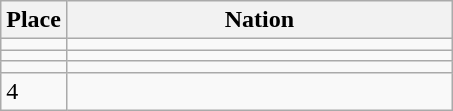<table class=wikitable style=text-align:left>
<tr>
<th width=35>Place</th>
<th width=250>Nation</th>
</tr>
<tr>
<td></td>
<td style=text-align:left></td>
</tr>
<tr>
<td></td>
<td style=text-align:left></td>
</tr>
<tr>
<td></td>
<td style=text-align:left></td>
</tr>
<tr>
<td style=text-align:left>4</td>
<td></td>
</tr>
</table>
